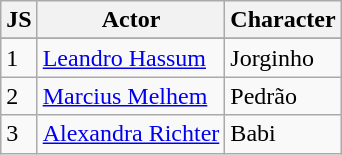<table class="wikitable">
<tr>
<th>JS</th>
<th>Actor</th>
<th>Character</th>
</tr>
<tr>
</tr>
<tr>
<td>1</td>
<td><a href='#'>Leandro Hassum</a></td>
<td>Jorginho</td>
</tr>
<tr>
<td>2</td>
<td><a href='#'>Marcius Melhem</a></td>
<td>Pedrão</td>
</tr>
<tr>
<td>3</td>
<td><a href='#'>Alexandra Richter</a></td>
<td>Babi</td>
</tr>
</table>
